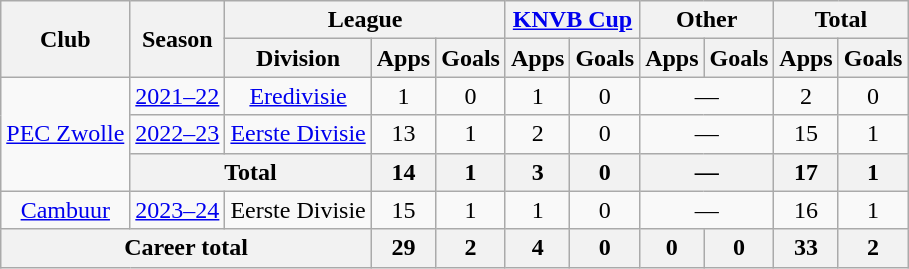<table class="wikitable" style="text-align:center">
<tr>
<th rowspan="2">Club</th>
<th rowspan="2">Season</th>
<th colspan="3">League</th>
<th colspan="2"><a href='#'>KNVB Cup</a></th>
<th colspan="2">Other</th>
<th colspan="2">Total</th>
</tr>
<tr>
<th>Division</th>
<th>Apps</th>
<th>Goals</th>
<th>Apps</th>
<th>Goals</th>
<th>Apps</th>
<th>Goals</th>
<th>Apps</th>
<th>Goals</th>
</tr>
<tr>
<td rowspan="3"><a href='#'>PEC Zwolle</a></td>
<td><a href='#'>2021–22</a></td>
<td><a href='#'>Eredivisie</a></td>
<td>1</td>
<td>0</td>
<td>1</td>
<td>0</td>
<td colspan="2">—</td>
<td>2</td>
<td>0</td>
</tr>
<tr>
<td><a href='#'>2022–23</a></td>
<td><a href='#'>Eerste Divisie</a></td>
<td>13</td>
<td>1</td>
<td>2</td>
<td>0</td>
<td colspan="2">—</td>
<td>15</td>
<td>1</td>
</tr>
<tr>
<th colspan="2">Total</th>
<th>14</th>
<th>1</th>
<th>3</th>
<th>0</th>
<th colspan="2">—</th>
<th>17</th>
<th>1</th>
</tr>
<tr>
<td rowspan="1"><a href='#'>Cambuur</a></td>
<td><a href='#'>2023–24</a></td>
<td>Eerste Divisie</td>
<td>15</td>
<td>1</td>
<td>1</td>
<td>0</td>
<td colspan="2">—</td>
<td>16</td>
<td>1</td>
</tr>
<tr>
<th colspan="3">Career total</th>
<th>29</th>
<th>2</th>
<th>4</th>
<th>0</th>
<th>0</th>
<th>0</th>
<th>33</th>
<th>2</th>
</tr>
</table>
